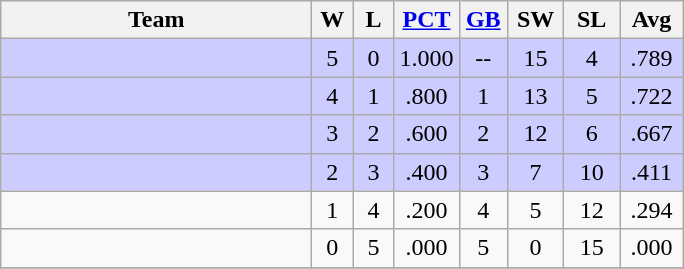<table class=wikitable style="text-align:center;">
<tr>
<th width=200px>Team</th>
<th width=20px>W</th>
<th width=20px>L</th>
<th width=35px><a href='#'>PCT</a></th>
<th width=25px><a href='#'>GB</a></th>
<th width=30px>SW</th>
<th width=30px>SL</th>
<th width=35px>Avg</th>
</tr>
<tr bgcolor="#CCCCFF">
<td align=left></td>
<td>5</td>
<td>0</td>
<td>1.000</td>
<td>--</td>
<td>15</td>
<td>4</td>
<td>.789</td>
</tr>
<tr bgcolor="#CCCCFF">
<td align=left></td>
<td>4</td>
<td>1</td>
<td>.800</td>
<td>1</td>
<td>13</td>
<td>5</td>
<td>.722</td>
</tr>
<tr bgcolor="#CCCCFF">
<td align=left></td>
<td>3</td>
<td>2</td>
<td>.600</td>
<td>2</td>
<td>12</td>
<td>6</td>
<td>.667</td>
</tr>
<tr bgcolor="#CCCCFF">
<td align=left></td>
<td>2</td>
<td>3</td>
<td>.400</td>
<td>3</td>
<td>7</td>
<td>10</td>
<td>.411</td>
</tr>
<tr>
<td align=left></td>
<td>1</td>
<td>4</td>
<td>.200</td>
<td>4</td>
<td>5</td>
<td>12</td>
<td>.294</td>
</tr>
<tr>
<td align=left></td>
<td>0</td>
<td>5</td>
<td>.000</td>
<td>5</td>
<td>0</td>
<td>15</td>
<td>.000</td>
</tr>
<tr>
</tr>
</table>
